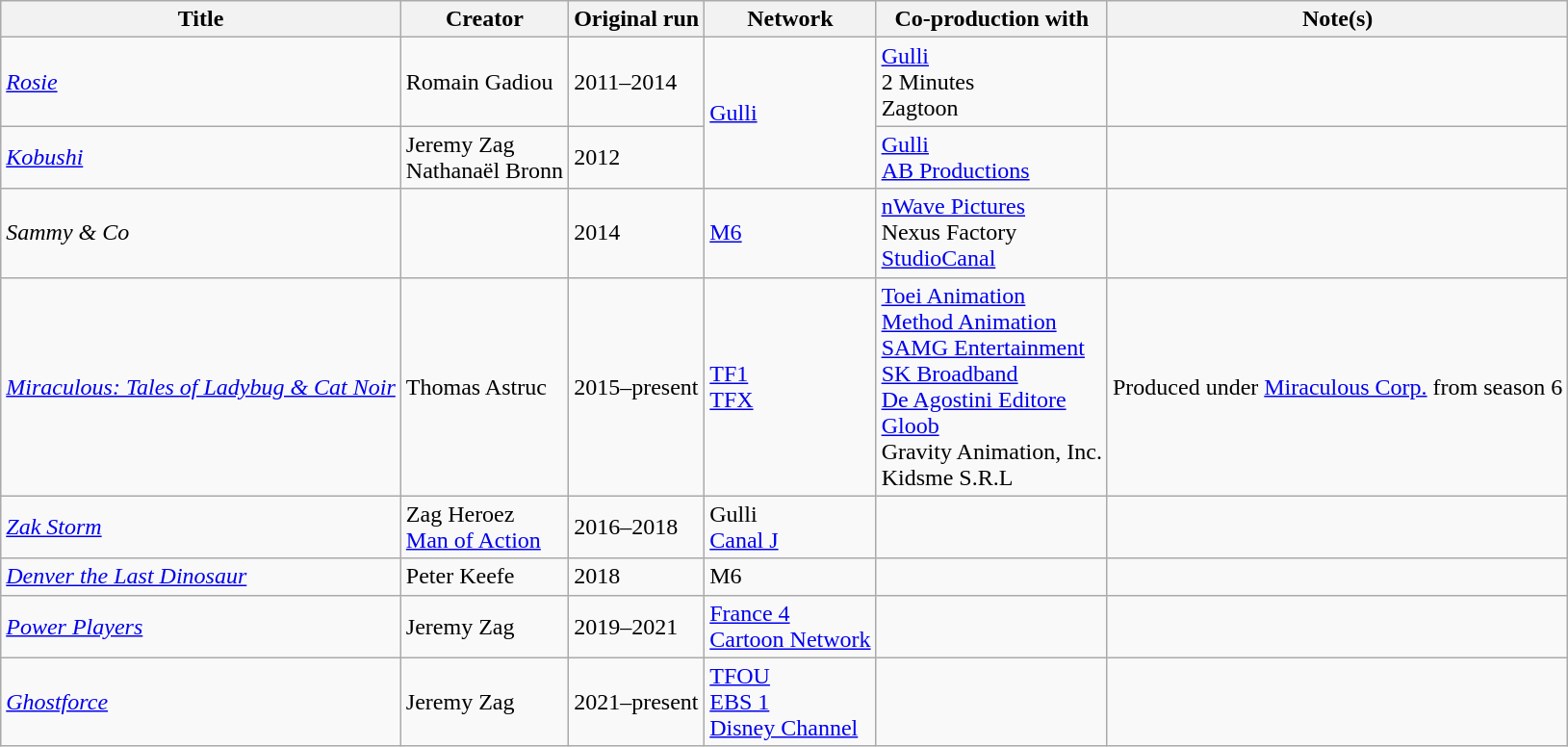<table class="wikitable">
<tr>
<th>Title</th>
<th>Creator</th>
<th>Original run</th>
<th>Network</th>
<th>Co-production with</th>
<th>Note(s)</th>
</tr>
<tr>
<td><em><a href='#'>Rosie</a></em></td>
<td>Romain Gadiou</td>
<td>2011–2014</td>
<td rowspan="2"><a href='#'>Gulli</a></td>
<td><a href='#'>Gulli</a><br>2 Minutes<br>Zagtoon</td>
<td></td>
</tr>
<tr>
<td><em><a href='#'>Kobushi</a></em></td>
<td>Jeremy Zag<br>Nathanaël Bronn</td>
<td>2012</td>
<td><a href='#'>Gulli</a><br><a href='#'>AB Productions</a></td>
<td></td>
</tr>
<tr>
<td><em>Sammy & Co</em></td>
<td></td>
<td>2014</td>
<td><a href='#'>M6</a></td>
<td><a href='#'>nWave Pictures</a><br>Nexus Factory<br><a href='#'>StudioCanal</a></td>
<td></td>
</tr>
<tr>
<td><em><a href='#'>Miraculous: Tales of Ladybug & Cat Noir</a></em></td>
<td>Thomas Astruc</td>
<td>2015–present</td>
<td><a href='#'>TF1</a><br><a href='#'>TFX</a></td>
<td><a href='#'>Toei Animation</a> <br><a href='#'>Method Animation</a> <br><a href='#'>SAMG Entertainment</a> <br><a href='#'>SK Broadband</a> <br><a href='#'>De Agostini Editore</a> <br><a href='#'>Gloob</a> <br>Gravity Animation, Inc. <br>Kidsme S.R.L </td>
<td>Produced under <a href='#'>Miraculous Corp.</a> from season 6</td>
</tr>
<tr>
<td><em><a href='#'>Zak Storm</a></em></td>
<td>Zag Heroez<br><a href='#'>Man of Action</a></td>
<td>2016–2018</td>
<td>Gulli<br><a href='#'>Canal J</a></td>
<td></td>
<td></td>
</tr>
<tr>
<td><em><a href='#'>Denver the Last Dinosaur</a></em></td>
<td>Peter Keefe</td>
<td>2018</td>
<td>M6</td>
<td></td>
</tr>
<tr>
<td><em><a href='#'>Power Players</a></em></td>
<td>Jeremy Zag</td>
<td>2019–2021</td>
<td><a href='#'>France 4</a><br><a href='#'>Cartoon Network</a></td>
<td></td>
<td></td>
</tr>
<tr>
<td><em><a href='#'>Ghostforce</a></em></td>
<td>Jeremy Zag</td>
<td>2021–present</td>
<td><a href='#'>TFOU</a><br><a href='#'>EBS 1</a><br><a href='#'>Disney Channel</a></td>
<td></td>
<td></td>
</tr>
</table>
